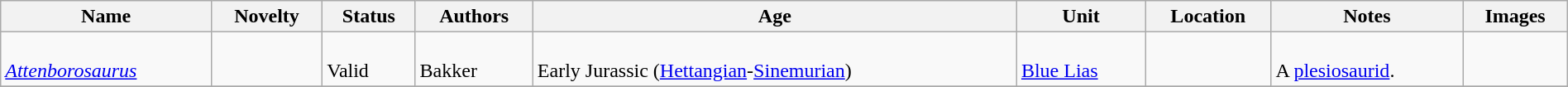<table class="wikitable sortable" align="center" width="100%">
<tr>
<th>Name</th>
<th>Novelty</th>
<th>Status</th>
<th>Authors</th>
<th>Age</th>
<th>Unit</th>
<th>Location</th>
<th>Notes</th>
<th>Images</th>
</tr>
<tr>
<td><br><em><a href='#'>Attenborosaurus</a></em></td>
<td></td>
<td><br>Valid</td>
<td><br>Bakker</td>
<td><br>Early Jurassic (<a href='#'>Hettangian</a>-<a href='#'>Sinemurian</a>)</td>
<td><br><a href='#'>Blue Lias</a></td>
<td><br></td>
<td><br>A <a href='#'>plesiosaurid</a>.</td>
<td><br></td>
</tr>
<tr>
</tr>
</table>
